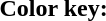<table>
<tr>
<td colspan=2><strong>Color key:</strong></td>
</tr>
<tr>
<td width=220px></td>
<td width=180px></td>
<td></td>
</tr>
<tr>
<td></td>
<td></td>
<td></td>
</tr>
<tr>
<td></td>
<td></td>
<td></td>
</tr>
<tr>
<td></td>
</tr>
<tr>
<td></td>
</tr>
</table>
